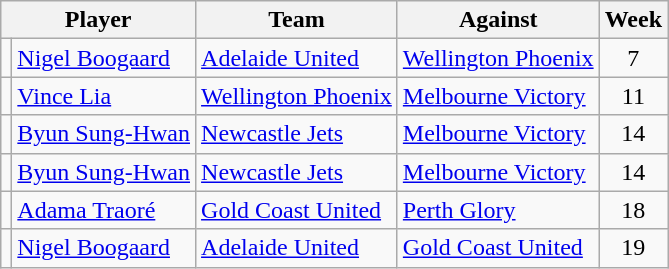<table class="wikitable" style="text-align:center">
<tr>
<th colspan="2">Player</th>
<th>Team</th>
<th>Against</th>
<th>Week</th>
</tr>
<tr>
<td></td>
<td style="text-align:left;"><a href='#'>Nigel Boogaard</a></td>
<td style="text-align:left;"><a href='#'>Adelaide United</a></td>
<td style="text-align:left;"><a href='#'>Wellington Phoenix</a></td>
<td>7</td>
</tr>
<tr>
<td></td>
<td style="text-align:left;"><a href='#'>Vince Lia</a></td>
<td style="text-align:left;"><a href='#'>Wellington Phoenix</a></td>
<td style="text-align:left;"><a href='#'>Melbourne Victory</a></td>
<td>11</td>
</tr>
<tr>
<td></td>
<td style="text-align:left;"><a href='#'>Byun Sung-Hwan</a></td>
<td style="text-align:left;"><a href='#'>Newcastle Jets</a></td>
<td style="text-align:left;"><a href='#'>Melbourne Victory</a></td>
<td>14</td>
</tr>
<tr>
<td></td>
<td style="text-align:left;"><a href='#'>Byun Sung-Hwan</a></td>
<td style="text-align:left;"><a href='#'>Newcastle Jets</a></td>
<td style="text-align:left;"><a href='#'>Melbourne Victory</a></td>
<td>14</td>
</tr>
<tr>
<td></td>
<td style="text-align:left;"><a href='#'>Adama Traoré</a></td>
<td style="text-align:left;"><a href='#'>Gold Coast United</a></td>
<td style="text-align:left;"><a href='#'>Perth Glory</a></td>
<td>18</td>
</tr>
<tr>
<td></td>
<td style="text-align:left;"><a href='#'>Nigel Boogaard</a></td>
<td style="text-align:left;"><a href='#'>Adelaide United</a></td>
<td style="text-align:left;"><a href='#'>Gold Coast United</a></td>
<td>19</td>
</tr>
</table>
